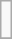<table class="wikitable">
<tr ---->
<td><br></td>
</tr>
<tr --->
</tr>
</table>
